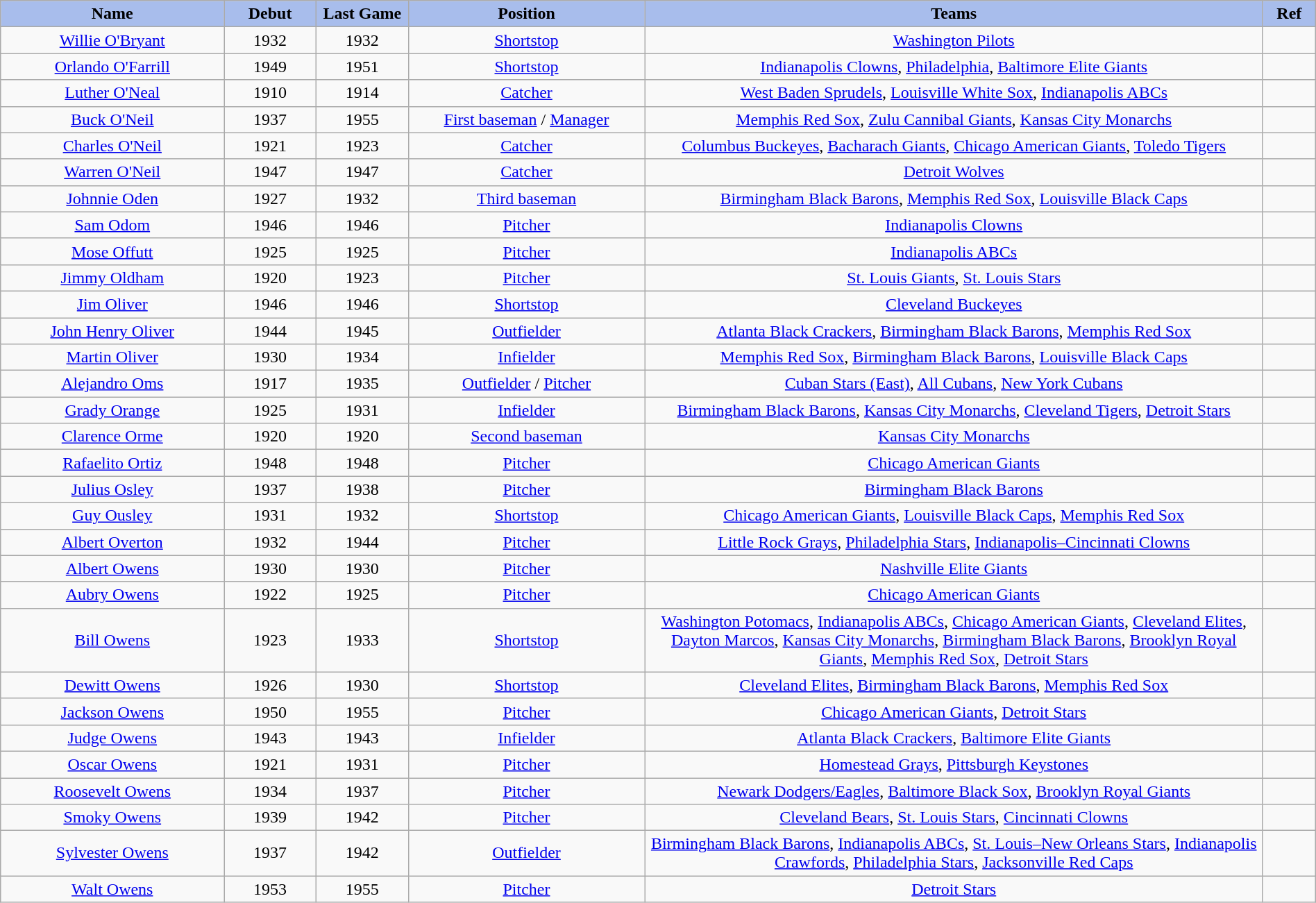<table class="wikitable" style="width: 100%">
<tr>
<th style="background:#a8bdec; width:17%;">Name</th>
<th style="width:7%; background:#a8bdec;">Debut</th>
<th style="width:7%; background:#a8bdec;">Last Game</th>
<th style="width:18%; background:#a8bdec;">Position</th>
<th style="width:47%; background:#a8bdec;">Teams</th>
<th style="width:4%; background:#a8bdec;">Ref</th>
</tr>
<tr align=center>
<td><a href='#'>Willie O'Bryant</a></td>
<td>1932</td>
<td>1932</td>
<td><a href='#'>Shortstop</a></td>
<td><a href='#'>Washington Pilots</a></td>
<td></td>
</tr>
<tr align=center>
<td><a href='#'>Orlando O'Farrill</a></td>
<td>1949</td>
<td>1951</td>
<td><a href='#'>Shortstop</a></td>
<td><a href='#'>Indianapolis Clowns</a>, <a href='#'>Philadelphia</a>, <a href='#'>Baltimore Elite Giants</a></td>
<td></td>
</tr>
<tr align=center>
<td><a href='#'>Luther O'Neal</a></td>
<td>1910</td>
<td>1914</td>
<td><a href='#'>Catcher</a></td>
<td><a href='#'>West Baden Sprudels</a>, <a href='#'>Louisville White Sox</a>, <a href='#'>Indianapolis ABCs</a></td>
<td></td>
</tr>
<tr align=center>
<td><a href='#'>Buck O'Neil</a></td>
<td>1937</td>
<td>1955</td>
<td><a href='#'>First baseman</a> / <a href='#'>Manager</a></td>
<td><a href='#'>Memphis Red Sox</a>, <a href='#'>Zulu Cannibal Giants</a>, <a href='#'>Kansas City Monarchs</a></td>
<td></td>
</tr>
<tr align=center>
<td><a href='#'>Charles O'Neil</a></td>
<td>1921</td>
<td>1923</td>
<td><a href='#'>Catcher</a></td>
<td><a href='#'>Columbus Buckeyes</a>, <a href='#'>Bacharach Giants</a>, <a href='#'>Chicago American Giants</a>, <a href='#'>Toledo Tigers</a></td>
<td></td>
</tr>
<tr align=center>
<td><a href='#'>Warren O'Neil</a></td>
<td>1947</td>
<td>1947</td>
<td><a href='#'>Catcher</a></td>
<td><a href='#'>Detroit Wolves</a></td>
<td></td>
</tr>
<tr align=center>
<td><a href='#'>Johnnie Oden</a></td>
<td>1927</td>
<td>1932</td>
<td><a href='#'>Third baseman</a></td>
<td><a href='#'>Birmingham Black Barons</a>, <a href='#'>Memphis Red Sox</a>, <a href='#'>Louisville Black Caps</a></td>
<td></td>
</tr>
<tr align=center>
<td><a href='#'>Sam Odom</a></td>
<td>1946</td>
<td>1946</td>
<td><a href='#'>Pitcher</a></td>
<td><a href='#'>Indianapolis Clowns</a></td>
<td></td>
</tr>
<tr align=center>
<td><a href='#'>Mose Offutt</a></td>
<td>1925</td>
<td>1925</td>
<td><a href='#'>Pitcher</a></td>
<td><a href='#'>Indianapolis ABCs</a></td>
<td></td>
</tr>
<tr align=center>
<td><a href='#'>Jimmy Oldham</a></td>
<td>1920</td>
<td>1923</td>
<td><a href='#'>Pitcher</a></td>
<td><a href='#'>St. Louis Giants</a>, <a href='#'>St. Louis Stars</a></td>
<td></td>
</tr>
<tr align=center>
<td><a href='#'>Jim Oliver</a></td>
<td>1946</td>
<td>1946</td>
<td><a href='#'>Shortstop</a></td>
<td><a href='#'>Cleveland Buckeyes</a></td>
<td></td>
</tr>
<tr align=center>
<td><a href='#'>John Henry Oliver</a></td>
<td>1944</td>
<td>1945</td>
<td><a href='#'>Outfielder</a></td>
<td><a href='#'>Atlanta Black Crackers</a>, <a href='#'>Birmingham Black Barons</a>, <a href='#'>Memphis Red Sox</a></td>
<td></td>
</tr>
<tr align=center>
<td><a href='#'>Martin Oliver</a></td>
<td>1930</td>
<td>1934</td>
<td><a href='#'>Infielder</a></td>
<td><a href='#'>Memphis Red Sox</a>, <a href='#'>Birmingham Black Barons</a>, <a href='#'>Louisville Black Caps</a></td>
<td></td>
</tr>
<tr align=center>
<td><a href='#'>Alejandro Oms</a></td>
<td>1917</td>
<td>1935</td>
<td><a href='#'>Outfielder</a> / <a href='#'>Pitcher</a></td>
<td><a href='#'>Cuban Stars (East)</a>, <a href='#'>All Cubans</a>, <a href='#'>New York Cubans</a></td>
<td></td>
</tr>
<tr align=center>
<td><a href='#'>Grady Orange</a></td>
<td>1925</td>
<td>1931</td>
<td><a href='#'>Infielder</a></td>
<td><a href='#'>Birmingham Black Barons</a>, <a href='#'>Kansas City Monarchs</a>, <a href='#'>Cleveland Tigers</a>, <a href='#'>Detroit Stars</a></td>
<td></td>
</tr>
<tr align=center>
<td><a href='#'>Clarence Orme</a></td>
<td>1920</td>
<td>1920</td>
<td><a href='#'>Second baseman</a></td>
<td><a href='#'>Kansas City Monarchs</a></td>
<td></td>
</tr>
<tr align=center>
<td><a href='#'>Rafaelito Ortiz</a></td>
<td>1948</td>
<td>1948</td>
<td><a href='#'>Pitcher</a></td>
<td><a href='#'>Chicago American Giants</a></td>
<td></td>
</tr>
<tr align=center>
<td><a href='#'>Julius Osley</a></td>
<td>1937</td>
<td>1938</td>
<td><a href='#'>Pitcher</a></td>
<td><a href='#'>Birmingham Black Barons</a></td>
<td></td>
</tr>
<tr align=center>
<td><a href='#'>Guy Ousley</a></td>
<td>1931</td>
<td>1932</td>
<td><a href='#'>Shortstop</a></td>
<td><a href='#'>Chicago American Giants</a>, <a href='#'>Louisville Black Caps</a>, <a href='#'>Memphis Red Sox</a></td>
<td></td>
</tr>
<tr align=center>
<td><a href='#'>Albert Overton</a></td>
<td>1932</td>
<td>1944</td>
<td><a href='#'>Pitcher</a></td>
<td><a href='#'>Little Rock Grays</a>, <a href='#'>Philadelphia Stars</a>, <a href='#'>Indianapolis–Cincinnati Clowns</a></td>
<td></td>
</tr>
<tr align=center>
<td><a href='#'>Albert Owens</a></td>
<td>1930</td>
<td>1930</td>
<td><a href='#'>Pitcher</a></td>
<td><a href='#'>Nashville Elite Giants</a></td>
<td></td>
</tr>
<tr align=center>
<td><a href='#'>Aubry Owens</a></td>
<td>1922</td>
<td>1925</td>
<td><a href='#'>Pitcher</a></td>
<td><a href='#'>Chicago American Giants</a></td>
<td></td>
</tr>
<tr align=center>
<td><a href='#'>Bill Owens</a></td>
<td>1923</td>
<td>1933</td>
<td><a href='#'>Shortstop</a></td>
<td><a href='#'>Washington Potomacs</a>, <a href='#'>Indianapolis ABCs</a>, <a href='#'>Chicago American Giants</a>, <a href='#'>Cleveland Elites</a>, <a href='#'>Dayton Marcos</a>, <a href='#'>Kansas City Monarchs</a>, <a href='#'>Birmingham Black Barons</a>, <a href='#'>Brooklyn Royal Giants</a>, <a href='#'>Memphis Red Sox</a>, <a href='#'>Detroit Stars</a></td>
<td></td>
</tr>
<tr align=center>
<td><a href='#'>Dewitt Owens</a></td>
<td>1926</td>
<td>1930</td>
<td><a href='#'>Shortstop</a></td>
<td><a href='#'>Cleveland Elites</a>, <a href='#'>Birmingham Black Barons</a>, <a href='#'>Memphis Red Sox</a></td>
<td></td>
</tr>
<tr align=center>
<td><a href='#'>Jackson Owens</a></td>
<td>1950</td>
<td>1955</td>
<td><a href='#'>Pitcher</a></td>
<td><a href='#'>Chicago American Giants</a>, <a href='#'>Detroit Stars</a></td>
<td></td>
</tr>
<tr align=center>
<td><a href='#'>Judge Owens</a></td>
<td>1943</td>
<td>1943</td>
<td><a href='#'>Infielder</a></td>
<td><a href='#'>Atlanta Black Crackers</a>, <a href='#'>Baltimore Elite Giants</a></td>
<td></td>
</tr>
<tr align=center>
<td><a href='#'>Oscar Owens</a></td>
<td>1921</td>
<td>1931</td>
<td><a href='#'>Pitcher</a></td>
<td><a href='#'>Homestead Grays</a>, <a href='#'>Pittsburgh Keystones</a></td>
<td></td>
</tr>
<tr align=center>
<td><a href='#'>Roosevelt Owens</a></td>
<td>1934</td>
<td>1937</td>
<td><a href='#'>Pitcher</a></td>
<td><a href='#'>Newark Dodgers/Eagles</a>, <a href='#'>Baltimore Black Sox</a>, <a href='#'>Brooklyn Royal Giants</a></td>
<td></td>
</tr>
<tr align=center>
<td><a href='#'>Smoky Owens</a></td>
<td>1939</td>
<td>1942</td>
<td><a href='#'>Pitcher</a></td>
<td><a href='#'>Cleveland Bears</a>, <a href='#'>St. Louis Stars</a>, <a href='#'>Cincinnati Clowns</a></td>
<td></td>
</tr>
<tr align=center>
<td><a href='#'>Sylvester Owens</a></td>
<td>1937</td>
<td>1942</td>
<td><a href='#'>Outfielder</a></td>
<td><a href='#'>Birmingham Black Barons</a>, <a href='#'>Indianapolis ABCs</a>, <a href='#'>St. Louis–New Orleans Stars</a>, <a href='#'>Indianapolis Crawfords</a>, <a href='#'>Philadelphia Stars</a>, <a href='#'>Jacksonville Red Caps</a></td>
<td></td>
</tr>
<tr align=center>
<td><a href='#'>Walt Owens</a></td>
<td>1953</td>
<td>1955</td>
<td><a href='#'>Pitcher</a></td>
<td><a href='#'>Detroit Stars</a></td>
<td></td>
</tr>
</table>
